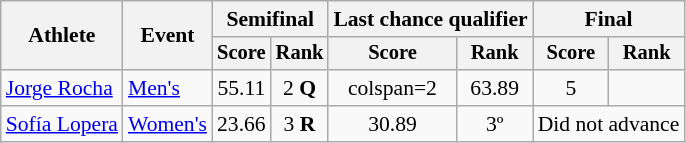<table class=wikitable style=font-size:90%;text-align:center>
<tr>
<th rowspan=2>Athlete</th>
<th rowspan=2>Event</th>
<th colspan=2>Semifinal</th>
<th colspan=2>Last chance qualifier</th>
<th colspan=2>Final</th>
</tr>
<tr style=font-size:95%>
<th>Score</th>
<th>Rank</th>
<th>Score</th>
<th>Rank</th>
<th>Score</th>
<th>Rank</th>
</tr>
<tr style="text-align:center">
<td style="text-align:left"><a href='#'>Jorge Rocha</a></td>
<td style="text-align:left"><a href='#'>Men's</a></td>
<td style="text-align:center">55.11</td>
<td style="text-align:center">2 <strong>Q</strong></td>
<td>colspan=2 </td>
<td>63.89</td>
<td>5</td>
</tr>
<tr style="text-align:center">
<td style="text-align:left"><a href='#'>Sofía Lopera</a></td>
<td style="text-align:left"><a href='#'>Women's</a></td>
<td style="text-align:center">23.66</td>
<td style="text-align:center">3 <strong>R</strong></td>
<td style="text-align:center">30.89</td>
<td style="text-align:center">3º</td>
<td colspan=2>Did not advance</td>
</tr>
</table>
